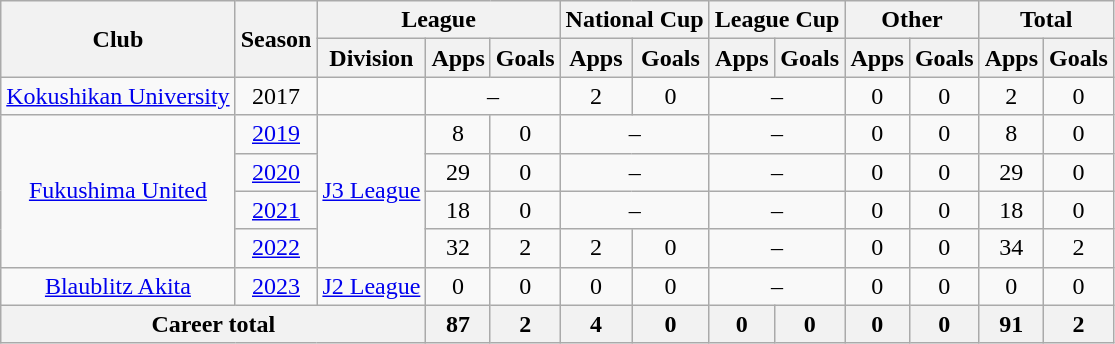<table class="wikitable" style="text-align: center">
<tr>
<th rowspan="2">Club</th>
<th rowspan="2">Season</th>
<th colspan="3">League</th>
<th colspan="2">National Cup</th>
<th colspan="2">League Cup</th>
<th colspan="2">Other</th>
<th colspan="2">Total</th>
</tr>
<tr>
<th>Division</th>
<th>Apps</th>
<th>Goals</th>
<th>Apps</th>
<th>Goals</th>
<th>Apps</th>
<th>Goals</th>
<th>Apps</th>
<th>Goals</th>
<th>Apps</th>
<th>Goals</th>
</tr>
<tr>
<td rowspan="1"><a href='#'>Kokushikan University</a></td>
<td>2017</td>
<td></td>
<td colspan="2">–</td>
<td>2</td>
<td>0</td>
<td colspan="2">–</td>
<td>0</td>
<td>0</td>
<td>2</td>
<td>0</td>
</tr>
<tr>
<td rowspan="4"><a href='#'>Fukushima United</a></td>
<td><a href='#'>2019</a></td>
<td rowspan="4"><a href='#'>J3 League</a></td>
<td>8</td>
<td>0</td>
<td colspan="2">–</td>
<td colspan="2">–</td>
<td>0</td>
<td>0</td>
<td>8</td>
<td>0</td>
</tr>
<tr>
<td><a href='#'>2020</a></td>
<td>29</td>
<td>0</td>
<td colspan="2">–</td>
<td colspan="2">–</td>
<td>0</td>
<td>0</td>
<td>29</td>
<td>0</td>
</tr>
<tr>
<td><a href='#'>2021</a></td>
<td>18</td>
<td>0</td>
<td colspan="2">–</td>
<td colspan="2">–</td>
<td>0</td>
<td>0</td>
<td>18</td>
<td>0</td>
</tr>
<tr>
<td><a href='#'>2022</a></td>
<td>32</td>
<td>2</td>
<td>2</td>
<td>0</td>
<td colspan="2">–</td>
<td>0</td>
<td>0</td>
<td>34</td>
<td>2</td>
</tr>
<tr>
<td rowspan="1"><a href='#'>Blaublitz Akita</a></td>
<td><a href='#'>2023</a></td>
<td rowspan="1"><a href='#'>J2 League</a></td>
<td>0</td>
<td>0</td>
<td>0</td>
<td>0</td>
<td colspan="2">–</td>
<td>0</td>
<td>0</td>
<td>0</td>
<td>0</td>
</tr>
<tr>
<th colspan=3>Career total</th>
<th>87</th>
<th>2</th>
<th>4</th>
<th>0</th>
<th>0</th>
<th>0</th>
<th>0</th>
<th>0</th>
<th>91</th>
<th>2</th>
</tr>
</table>
